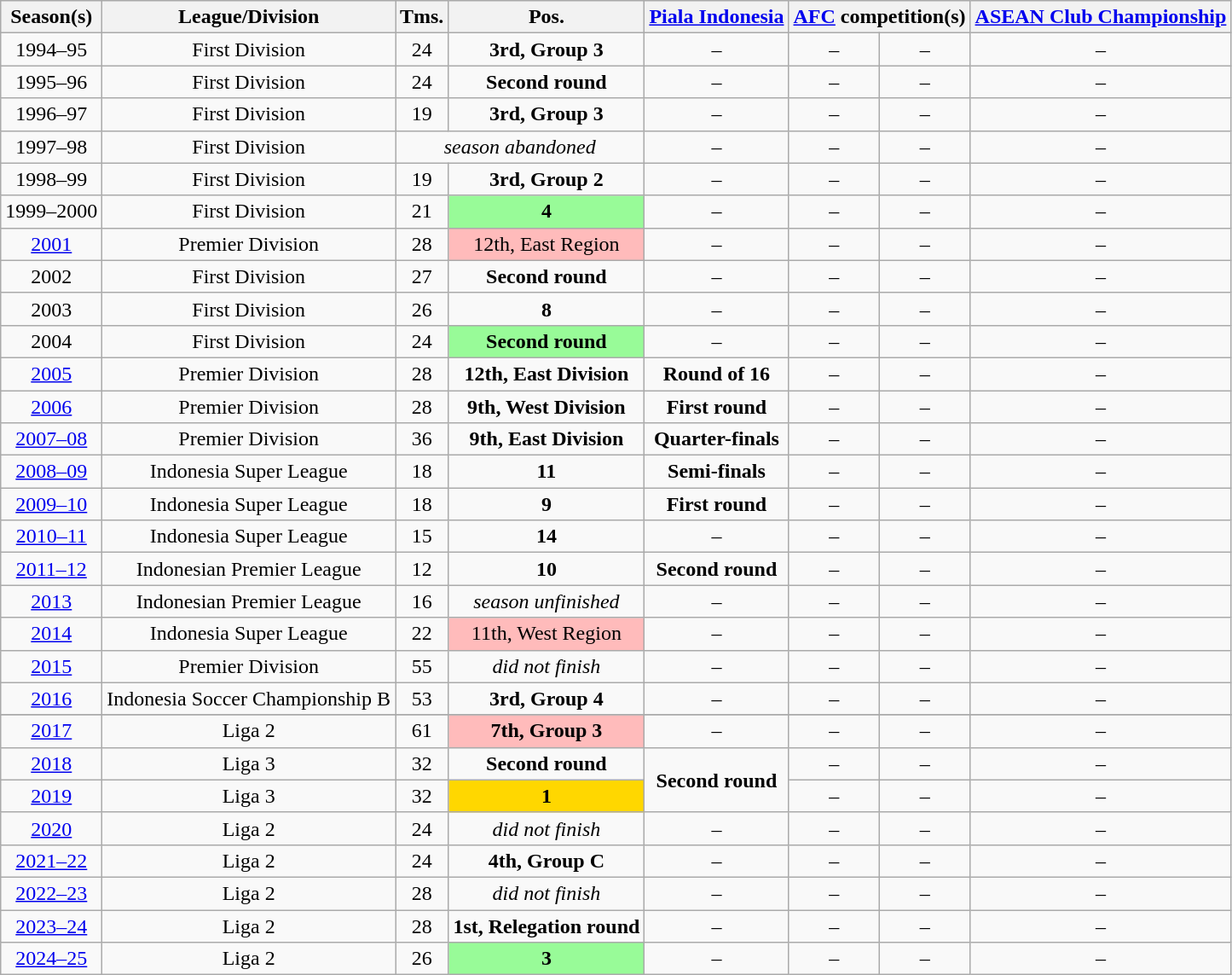<table class="wikitable" style="text-align:center">
<tr style="background:#efefef;">
<th>Season(s)</th>
<th>League/Division</th>
<th>Tms.</th>
<th>Pos.</th>
<th><a href='#'>Piala Indonesia</a></th>
<th colspan=2><a href='#'>AFC</a> competition(s)</th>
<th><a href='#'>ASEAN Club Championship</a></th>
</tr>
<tr>
<td>1994–95</td>
<td>First Division</td>
<td>24</td>
<td><strong>3rd, Group 3</strong></td>
<td>–</td>
<td>–</td>
<td>–</td>
<td>–</td>
</tr>
<tr>
<td>1995–96</td>
<td>First Division</td>
<td>24</td>
<td><strong>Second round</strong></td>
<td>–</td>
<td>–</td>
<td>–</td>
<td>–</td>
</tr>
<tr>
<td>1996–97</td>
<td>First Division</td>
<td>19</td>
<td><strong>3rd, Group 3</strong></td>
<td>–</td>
<td>–</td>
<td>–</td>
<td>–</td>
</tr>
<tr>
<td>1997–98</td>
<td>First Division</td>
<td colspan="2"><em>season abandoned</em></td>
<td>–</td>
<td>–</td>
<td>–</td>
<td>–</td>
</tr>
<tr>
<td>1998–99</td>
<td>First Division</td>
<td>19</td>
<td><strong>3rd, Group 2</strong></td>
<td>–</td>
<td>–</td>
<td>–</td>
<td>–</td>
</tr>
<tr>
<td>1999–2000</td>
<td>First Division</td>
<td>21</td>
<td bgcolor="palegreen"><strong>4</strong></td>
<td>–</td>
<td>–</td>
<td>–</td>
<td>–</td>
</tr>
<tr>
<td><a href='#'>2001</a></td>
<td>Premier Division</td>
<td>28</td>
<td style="background:#FFBBBB">12th, East Region</td>
<td>–</td>
<td>–</td>
<td>–</td>
<td>–</td>
</tr>
<tr>
<td>2002</td>
<td>First Division</td>
<td>27</td>
<td><strong>Second round</strong></td>
<td>–</td>
<td>–</td>
<td>–</td>
<td>–</td>
</tr>
<tr>
<td>2003</td>
<td>First Division</td>
<td>26</td>
<td><strong>8</strong></td>
<td>–</td>
<td>–</td>
<td>–</td>
<td>–</td>
</tr>
<tr>
<td>2004</td>
<td>First Division</td>
<td>24</td>
<td bgcolor="palegreen"><strong>Second round</strong></td>
<td>–</td>
<td>–</td>
<td>–</td>
<td>–</td>
</tr>
<tr>
<td><a href='#'>2005</a></td>
<td>Premier Division</td>
<td>28</td>
<td><strong>12th, East Division</strong></td>
<td><strong>Round of 16</strong></td>
<td>–</td>
<td>–</td>
<td>–</td>
</tr>
<tr>
<td><a href='#'>2006</a></td>
<td>Premier Division</td>
<td>28</td>
<td><strong>9th, West Division</strong></td>
<td><strong>First round</strong></td>
<td>–</td>
<td>–</td>
<td>–</td>
</tr>
<tr>
<td><a href='#'>2007–08</a></td>
<td>Premier Division</td>
<td>36</td>
<td><strong>9th, East Division</strong></td>
<td><strong>Quarter-finals</strong></td>
<td>–</td>
<td>–</td>
<td>–</td>
</tr>
<tr>
<td><a href='#'>2008–09</a></td>
<td>Indonesia Super League</td>
<td>18</td>
<td><strong>11</strong></td>
<td><strong>Semi-finals</strong></td>
<td>–</td>
<td>–</td>
<td>–</td>
</tr>
<tr>
<td><a href='#'>2009–10</a></td>
<td>Indonesia Super League</td>
<td>18</td>
<td><strong>9</strong></td>
<td><strong>First round</strong></td>
<td>–</td>
<td>–</td>
<td>–</td>
</tr>
<tr>
<td><a href='#'>2010–11</a></td>
<td>Indonesia Super League</td>
<td>15</td>
<td><strong>14</strong></td>
<td>–</td>
<td>–</td>
<td>–</td>
<td>–</td>
</tr>
<tr>
<td><a href='#'>2011–12</a></td>
<td>Indonesian Premier League</td>
<td>12</td>
<td><strong>10</strong></td>
<td><strong>Second round</strong></td>
<td>–</td>
<td>–</td>
<td>–</td>
</tr>
<tr>
<td><a href='#'>2013</a></td>
<td>Indonesian Premier League</td>
<td>16</td>
<td><em>season unfinished</em></td>
<td>–</td>
<td>–</td>
<td>–</td>
<td>–</td>
</tr>
<tr>
<td><a href='#'>2014</a></td>
<td>Indonesia Super League</td>
<td>22</td>
<td style="background:#FFBBBB">11th, West Region</td>
<td>–</td>
<td>–</td>
<td>–</td>
<td>–</td>
</tr>
<tr>
<td><a href='#'>2015</a></td>
<td>Premier Division</td>
<td>55</td>
<td><em>did not finish</em></td>
<td>–</td>
<td>–</td>
<td>–</td>
<td>–</td>
</tr>
<tr>
<td><a href='#'>2016</a></td>
<td>Indonesia Soccer Championship B</td>
<td>53</td>
<td><strong>3rd, Group 4</strong></td>
<td>–</td>
<td>–</td>
<td>–</td>
<td>–</td>
</tr>
<tr>
</tr>
<tr>
<td><a href='#'>2017</a></td>
<td>Liga 2</td>
<td>61</td>
<td style="background:#FFBBBB"><strong>7th, Group 3</strong></td>
<td>–</td>
<td>–</td>
<td>–</td>
<td>–</td>
</tr>
<tr>
<td><a href='#'>2018</a></td>
<td>Liga 3</td>
<td>32</td>
<td><strong>Second round</strong></td>
<td rowspan="2"><strong>Second round</strong></td>
<td>–</td>
<td>–</td>
<td>–</td>
</tr>
<tr>
<td><a href='#'>2019</a></td>
<td>Liga 3</td>
<td>32</td>
<td style="background:gold;"><strong>1</strong></td>
<td>–</td>
<td>–</td>
<td>–</td>
</tr>
<tr>
<td><a href='#'>2020</a></td>
<td>Liga 2</td>
<td>24</td>
<td><em>did not finish</em></td>
<td>–</td>
<td>–</td>
<td>–</td>
<td>–</td>
</tr>
<tr>
<td><a href='#'>2021–22</a></td>
<td>Liga 2</td>
<td>24</td>
<td><strong>4th, Group C</strong></td>
<td>–</td>
<td>–</td>
<td>–</td>
<td>–</td>
</tr>
<tr>
<td><a href='#'>2022–23</a></td>
<td>Liga 2</td>
<td>28</td>
<td><em>did not finish</em></td>
<td>–</td>
<td>–</td>
<td>–</td>
<td>–</td>
</tr>
<tr>
<td><a href='#'>2023–24</a></td>
<td>Liga 2</td>
<td>28</td>
<td><strong>1st, Relegation round</strong></td>
<td>–</td>
<td>–</td>
<td>–</td>
<td>–</td>
</tr>
<tr>
<td><a href='#'>2024–25</a></td>
<td>Liga 2</td>
<td>26</td>
<td bgcolor="palegreen"><strong>3</strong></td>
<td>–</td>
<td>–</td>
<td>–</td>
<td>–</td>
</tr>
</table>
